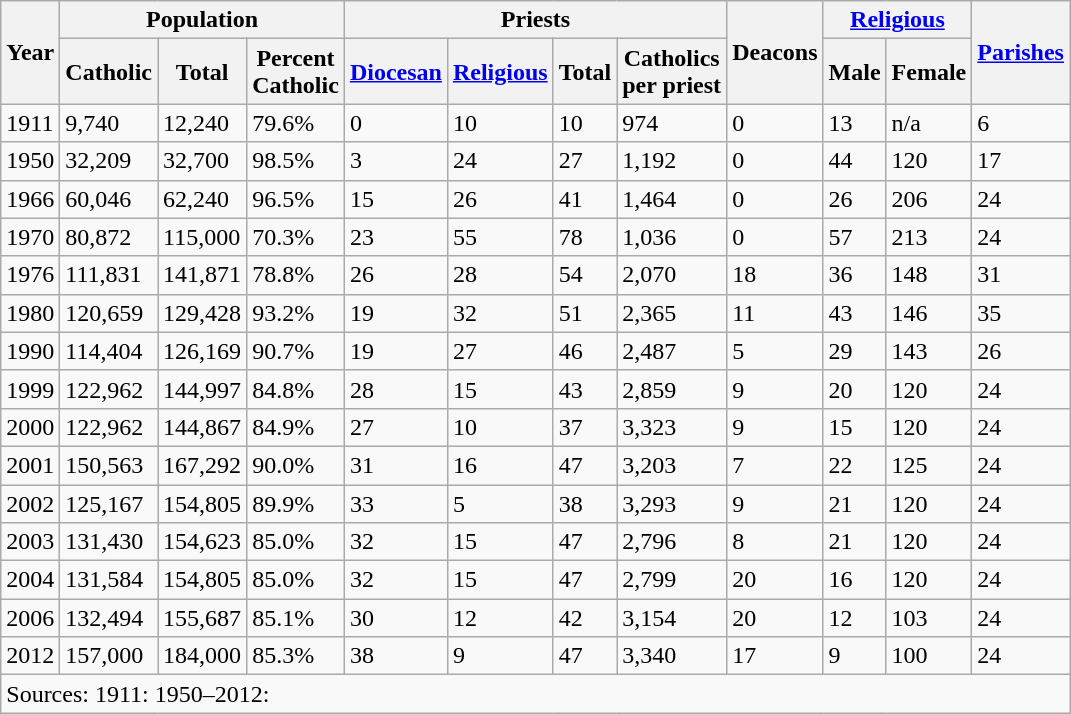<table class="wikitable">
<tr>
<th rowspan="2">Year</th>
<th colspan="3">Population</th>
<th colspan="4">Priests</th>
<th rowspan="2">Deacons</th>
<th colspan="2"><a href='#'>Religious</a></th>
<th rowspan="2"><a href='#'>Parishes</a></th>
</tr>
<tr>
<th>Catholic</th>
<th>Total</th>
<th>Percent<br>Catholic</th>
<th><a href='#'>Diocesan</a></th>
<th><a href='#'>Religious</a></th>
<th>Total</th>
<th>Catholics<br>per priest</th>
<th>Male</th>
<th>Female</th>
</tr>
<tr>
<td>1911</td>
<td>9,740</td>
<td>12,240</td>
<td>79.6%</td>
<td>0</td>
<td>10</td>
<td>10</td>
<td>974</td>
<td>0</td>
<td>13</td>
<td>n/a</td>
<td>6</td>
</tr>
<tr>
<td>1950</td>
<td>32,209</td>
<td>32,700</td>
<td>98.5%</td>
<td>3</td>
<td>24</td>
<td>27</td>
<td>1,192</td>
<td>0</td>
<td>44</td>
<td>120</td>
<td>17</td>
</tr>
<tr>
<td>1966</td>
<td>60,046</td>
<td>62,240</td>
<td>96.5%</td>
<td>15</td>
<td>26</td>
<td>41</td>
<td>1,464</td>
<td>0</td>
<td>26</td>
<td>206</td>
<td>24</td>
</tr>
<tr>
<td>1970</td>
<td>80,872</td>
<td>115,000</td>
<td>70.3%</td>
<td>23</td>
<td>55</td>
<td>78</td>
<td>1,036</td>
<td>0</td>
<td>57</td>
<td>213</td>
<td>24</td>
</tr>
<tr>
<td>1976</td>
<td>111,831</td>
<td>141,871</td>
<td>78.8%</td>
<td>26</td>
<td>28</td>
<td>54</td>
<td>2,070</td>
<td>18</td>
<td>36</td>
<td>148</td>
<td>31</td>
</tr>
<tr>
<td>1980</td>
<td>120,659</td>
<td>129,428</td>
<td>93.2%</td>
<td>19</td>
<td>32</td>
<td>51</td>
<td>2,365</td>
<td>11</td>
<td>43</td>
<td>146</td>
<td>35</td>
</tr>
<tr>
<td>1990</td>
<td>114,404</td>
<td>126,169</td>
<td>90.7%</td>
<td>19</td>
<td>27</td>
<td>46</td>
<td>2,487</td>
<td>5</td>
<td>29</td>
<td>143</td>
<td>26</td>
</tr>
<tr>
<td>1999</td>
<td>122,962</td>
<td>144,997</td>
<td>84.8%</td>
<td>28</td>
<td>15</td>
<td>43</td>
<td>2,859</td>
<td>9</td>
<td>20</td>
<td>120</td>
<td>24</td>
</tr>
<tr>
<td>2000</td>
<td>122,962</td>
<td>144,867</td>
<td>84.9%</td>
<td>27</td>
<td>10</td>
<td>37</td>
<td>3,323</td>
<td>9</td>
<td>15</td>
<td>120</td>
<td>24</td>
</tr>
<tr>
<td>2001</td>
<td>150,563</td>
<td>167,292</td>
<td>90.0%</td>
<td>31</td>
<td>16</td>
<td>47</td>
<td>3,203</td>
<td>7</td>
<td>22</td>
<td>125</td>
<td>24</td>
</tr>
<tr>
<td>2002</td>
<td>125,167</td>
<td>154,805</td>
<td>89.9%</td>
<td>33</td>
<td>5</td>
<td>38</td>
<td>3,293</td>
<td>9</td>
<td>21</td>
<td>120</td>
<td>24</td>
</tr>
<tr>
<td>2003</td>
<td>131,430</td>
<td>154,623</td>
<td>85.0%</td>
<td>32</td>
<td>15</td>
<td>47</td>
<td>2,796</td>
<td>8</td>
<td>21</td>
<td>120</td>
<td>24</td>
</tr>
<tr>
<td>2004</td>
<td>131,584</td>
<td>154,805</td>
<td>85.0%</td>
<td>32</td>
<td>15</td>
<td>47</td>
<td>2,799</td>
<td>20</td>
<td>16</td>
<td>120</td>
<td>24</td>
</tr>
<tr>
<td>2006</td>
<td>132,494</td>
<td>155,687</td>
<td>85.1%</td>
<td>30</td>
<td>12</td>
<td>42</td>
<td>3,154</td>
<td>20</td>
<td>12</td>
<td>103</td>
<td>24</td>
</tr>
<tr>
<td>2012</td>
<td>157,000</td>
<td>184,000</td>
<td>85.3%</td>
<td>38</td>
<td>9</td>
<td>47</td>
<td>3,340</td>
<td>17</td>
<td>9</td>
<td>100</td>
<td>24</td>
</tr>
<tr>
<td colspan="12">Sources: 1911: 1950–2012:</td>
</tr>
</table>
